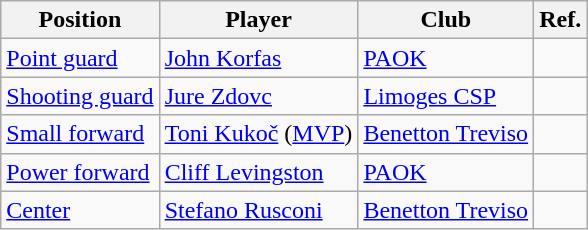<table class="wikitable sortable">
<tr>
<th>Position</th>
<th>Player</th>
<th>Club</th>
<th>Ref.</th>
</tr>
<tr>
<td><a href='#'>Point guard</a></td>
<td> <a href='#'>John Korfas</a></td>
<td> <a href='#'>PAOK</a></td>
<td></td>
</tr>
<tr>
<td><a href='#'>Shooting guard</a></td>
<td> <a href='#'>Jure Zdovc</a></td>
<td> <a href='#'>Limoges CSP</a></td>
<td></td>
</tr>
<tr>
<td><a href='#'>Small forward</a></td>
<td> <a href='#'>Toni Kukoč</a> (<a href='#'>MVP</a>)</td>
<td> <a href='#'>Benetton Treviso</a></td>
<td></td>
</tr>
<tr>
<td><a href='#'>Power forward</a></td>
<td> <a href='#'>Cliff Levingston</a></td>
<td> <a href='#'>PAOK</a></td>
<td></td>
</tr>
<tr>
<td><a href='#'>Center</a></td>
<td> <a href='#'>Stefano Rusconi</a></td>
<td> <a href='#'>Benetton Treviso</a></td>
<td></td>
</tr>
</table>
